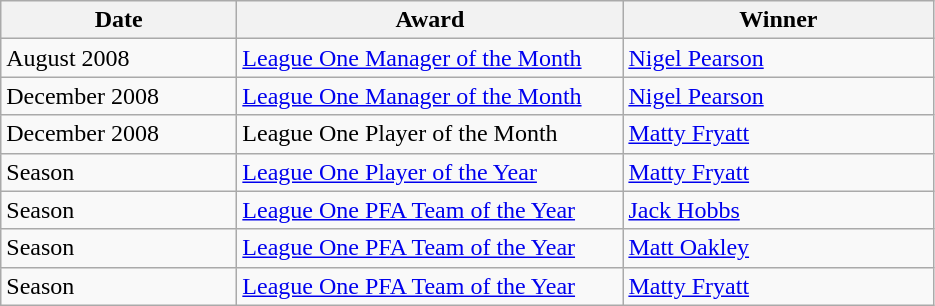<table class="wikitable">
<tr>
<th width=150>Date</th>
<th width=250>Award</th>
<th width=200>Winner</th>
</tr>
<tr>
<td>August 2008</td>
<td><a href='#'>League One Manager of the Month</a></td>
<td> <a href='#'>Nigel Pearson</a></td>
</tr>
<tr>
<td>December 2008</td>
<td><a href='#'>League One Manager of the Month</a></td>
<td> <a href='#'>Nigel Pearson</a></td>
</tr>
<tr>
<td>December 2008</td>
<td>League One Player of the Month</td>
<td> <a href='#'>Matty Fryatt</a></td>
</tr>
<tr>
<td>Season</td>
<td><a href='#'>League One Player of the Year</a></td>
<td> <a href='#'>Matty Fryatt</a></td>
</tr>
<tr>
<td>Season</td>
<td><a href='#'>League One PFA Team of the Year</a></td>
<td> <a href='#'>Jack Hobbs</a></td>
</tr>
<tr>
<td>Season</td>
<td><a href='#'>League One PFA Team of the Year</a></td>
<td> <a href='#'>Matt Oakley</a></td>
</tr>
<tr>
<td>Season</td>
<td><a href='#'>League One PFA Team of the Year</a></td>
<td> <a href='#'>Matty Fryatt</a></td>
</tr>
</table>
